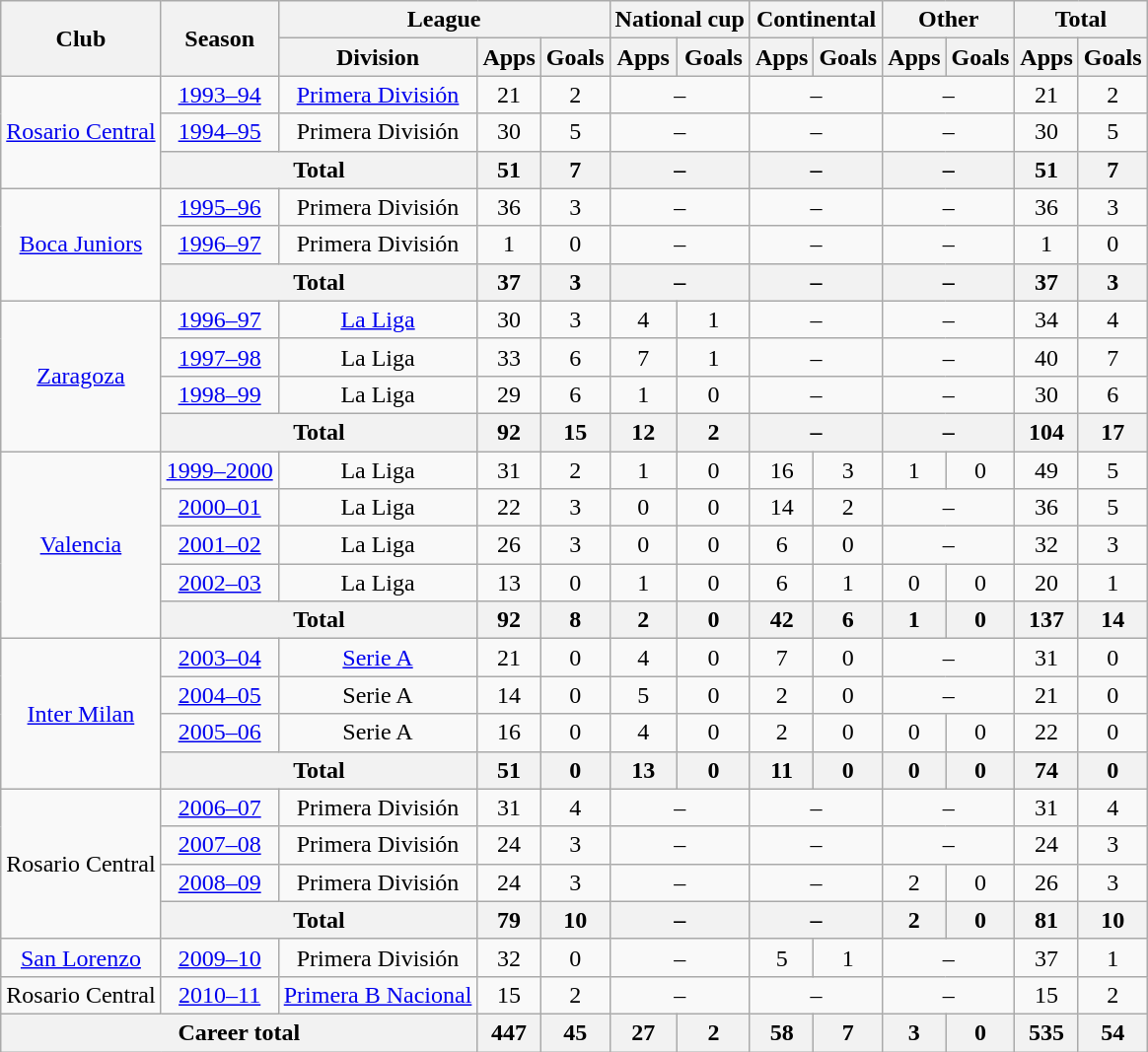<table class="wikitable" style="text-align:center">
<tr>
<th rowspan="2">Club</th>
<th rowspan="2">Season</th>
<th colspan="3">League</th>
<th colspan="2">National cup</th>
<th colspan="2">Continental</th>
<th colspan="2">Other</th>
<th colspan="2">Total</th>
</tr>
<tr>
<th>Division</th>
<th>Apps</th>
<th>Goals</th>
<th>Apps</th>
<th>Goals</th>
<th>Apps</th>
<th>Goals</th>
<th>Apps</th>
<th>Goals</th>
<th>Apps</th>
<th>Goals</th>
</tr>
<tr>
<td rowspan="3"><a href='#'>Rosario Central</a></td>
<td><a href='#'>1993–94</a></td>
<td><a href='#'>Primera División</a></td>
<td>21</td>
<td>2</td>
<td colspan="2">–</td>
<td colspan="2">–</td>
<td colspan="2">–</td>
<td>21</td>
<td>2</td>
</tr>
<tr>
<td><a href='#'>1994–95</a></td>
<td>Primera División</td>
<td>30</td>
<td>5</td>
<td colspan="2">–</td>
<td colspan="2">–</td>
<td colspan="2">–</td>
<td>30</td>
<td>5</td>
</tr>
<tr>
<th colspan="2">Total</th>
<th>51</th>
<th>7</th>
<th colspan="2">–</th>
<th colspan="2">–</th>
<th colspan="2">–</th>
<th>51</th>
<th>7</th>
</tr>
<tr>
<td rowspan="3"><a href='#'>Boca Juniors</a></td>
<td><a href='#'>1995–96</a></td>
<td>Primera División</td>
<td>36</td>
<td>3</td>
<td colspan="2">–</td>
<td colspan="2">–</td>
<td colspan="2">–</td>
<td>36</td>
<td>3</td>
</tr>
<tr>
<td><a href='#'>1996–97</a></td>
<td>Primera División</td>
<td>1</td>
<td>0</td>
<td colspan="2">–</td>
<td colspan="2">–</td>
<td colspan="2">–</td>
<td>1</td>
<td>0</td>
</tr>
<tr>
<th colspan="2">Total</th>
<th>37</th>
<th>3</th>
<th colspan="2">–</th>
<th colspan="2">–</th>
<th colspan="2">–</th>
<th>37</th>
<th>3</th>
</tr>
<tr>
<td rowspan="4"><a href='#'>Zaragoza</a></td>
<td><a href='#'>1996–97</a></td>
<td><a href='#'>La Liga</a></td>
<td>30</td>
<td>3</td>
<td>4</td>
<td>1</td>
<td colspan="2">–</td>
<td colspan="2">–</td>
<td>34</td>
<td>4</td>
</tr>
<tr>
<td><a href='#'>1997–98</a></td>
<td>La Liga</td>
<td>33</td>
<td>6</td>
<td>7</td>
<td>1</td>
<td colspan="2">–</td>
<td colspan="2">–</td>
<td>40</td>
<td>7</td>
</tr>
<tr>
<td><a href='#'>1998–99</a></td>
<td>La Liga</td>
<td>29</td>
<td>6</td>
<td>1</td>
<td>0</td>
<td colspan="2">–</td>
<td colspan="2">–</td>
<td>30</td>
<td>6</td>
</tr>
<tr>
<th colspan="2">Total</th>
<th>92</th>
<th>15</th>
<th>12</th>
<th>2</th>
<th colspan="2">–</th>
<th colspan="2">–</th>
<th>104</th>
<th>17</th>
</tr>
<tr>
<td rowspan="5"><a href='#'>Valencia</a></td>
<td><a href='#'>1999–2000</a></td>
<td>La Liga</td>
<td>31</td>
<td>2</td>
<td>1</td>
<td>0</td>
<td>16</td>
<td>3</td>
<td>1</td>
<td>0</td>
<td>49</td>
<td>5</td>
</tr>
<tr>
<td><a href='#'>2000–01</a></td>
<td>La Liga</td>
<td>22</td>
<td>3</td>
<td>0</td>
<td>0</td>
<td>14</td>
<td>2</td>
<td colspan="2">–</td>
<td>36</td>
<td>5</td>
</tr>
<tr>
<td><a href='#'>2001–02</a></td>
<td>La Liga</td>
<td>26</td>
<td>3</td>
<td>0</td>
<td>0</td>
<td>6</td>
<td>0</td>
<td colspan="2">–</td>
<td>32</td>
<td>3</td>
</tr>
<tr>
<td><a href='#'>2002–03</a></td>
<td>La Liga</td>
<td>13</td>
<td>0</td>
<td>1</td>
<td>0</td>
<td>6</td>
<td>1</td>
<td>0</td>
<td>0</td>
<td>20</td>
<td>1</td>
</tr>
<tr>
<th colspan="2">Total</th>
<th>92</th>
<th>8</th>
<th>2</th>
<th>0</th>
<th>42</th>
<th>6</th>
<th>1</th>
<th>0</th>
<th>137</th>
<th>14</th>
</tr>
<tr>
<td rowspan="4"><a href='#'>Inter Milan</a></td>
<td><a href='#'>2003–04</a></td>
<td><a href='#'>Serie A</a></td>
<td>21</td>
<td>0</td>
<td>4</td>
<td>0</td>
<td>7</td>
<td>0</td>
<td colspan="2">–</td>
<td>31</td>
<td>0</td>
</tr>
<tr>
<td><a href='#'>2004–05</a></td>
<td>Serie A</td>
<td>14</td>
<td>0</td>
<td>5</td>
<td>0</td>
<td>2</td>
<td>0</td>
<td colspan="2">–</td>
<td>21</td>
<td>0</td>
</tr>
<tr>
<td><a href='#'>2005–06</a></td>
<td>Serie A</td>
<td>16</td>
<td>0</td>
<td>4</td>
<td>0</td>
<td>2</td>
<td>0</td>
<td>0</td>
<td>0</td>
<td>22</td>
<td>0</td>
</tr>
<tr>
<th colspan="2">Total</th>
<th>51</th>
<th>0</th>
<th>13</th>
<th>0</th>
<th>11</th>
<th>0</th>
<th>0</th>
<th>0</th>
<th>74</th>
<th>0</th>
</tr>
<tr>
<td rowspan="4">Rosario Central</td>
<td><a href='#'>2006–07</a></td>
<td>Primera División</td>
<td>31</td>
<td>4</td>
<td colspan="2">–</td>
<td colspan="2">–</td>
<td colspan="2">–</td>
<td>31</td>
<td>4</td>
</tr>
<tr>
<td><a href='#'>2007–08</a></td>
<td>Primera División</td>
<td>24</td>
<td>3</td>
<td colspan="2">–</td>
<td colspan="2">–</td>
<td colspan="2">–</td>
<td>24</td>
<td>3</td>
</tr>
<tr>
<td><a href='#'>2008–09</a></td>
<td>Primera División</td>
<td>24</td>
<td>3</td>
<td colspan="2">–</td>
<td colspan="2">–</td>
<td>2</td>
<td>0</td>
<td>26</td>
<td>3</td>
</tr>
<tr>
<th colspan="2">Total</th>
<th>79</th>
<th>10</th>
<th colspan="2">–</th>
<th colspan="2">–</th>
<th>2</th>
<th>0</th>
<th>81</th>
<th>10</th>
</tr>
<tr>
<td><a href='#'>San Lorenzo</a></td>
<td><a href='#'>2009–10</a></td>
<td>Primera División</td>
<td>32</td>
<td>0</td>
<td colspan="2">–</td>
<td>5</td>
<td>1</td>
<td colspan="2">–</td>
<td>37</td>
<td>1</td>
</tr>
<tr>
<td>Rosario Central</td>
<td><a href='#'>2010–11</a></td>
<td><a href='#'>Primera B Nacional</a></td>
<td>15</td>
<td>2</td>
<td colspan="2">–</td>
<td colspan="2">–</td>
<td colspan="2">–</td>
<td>15</td>
<td>2</td>
</tr>
<tr>
<th colspan="3">Career total</th>
<th>447</th>
<th>45</th>
<th>27</th>
<th>2</th>
<th>58</th>
<th>7</th>
<th>3</th>
<th>0</th>
<th>535</th>
<th>54</th>
</tr>
</table>
